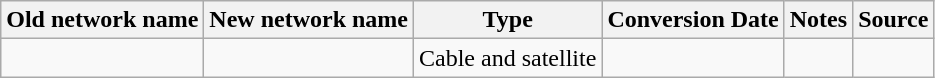<table class="wikitable">
<tr>
<th>Old network name</th>
<th>New network name</th>
<th>Type</th>
<th>Conversion Date</th>
<th>Notes</th>
<th>Source</th>
</tr>
<tr>
<td></td>
<td></td>
<td>Cable and satellite</td>
<td></td>
<td></td>
<td></td>
</tr>
</table>
